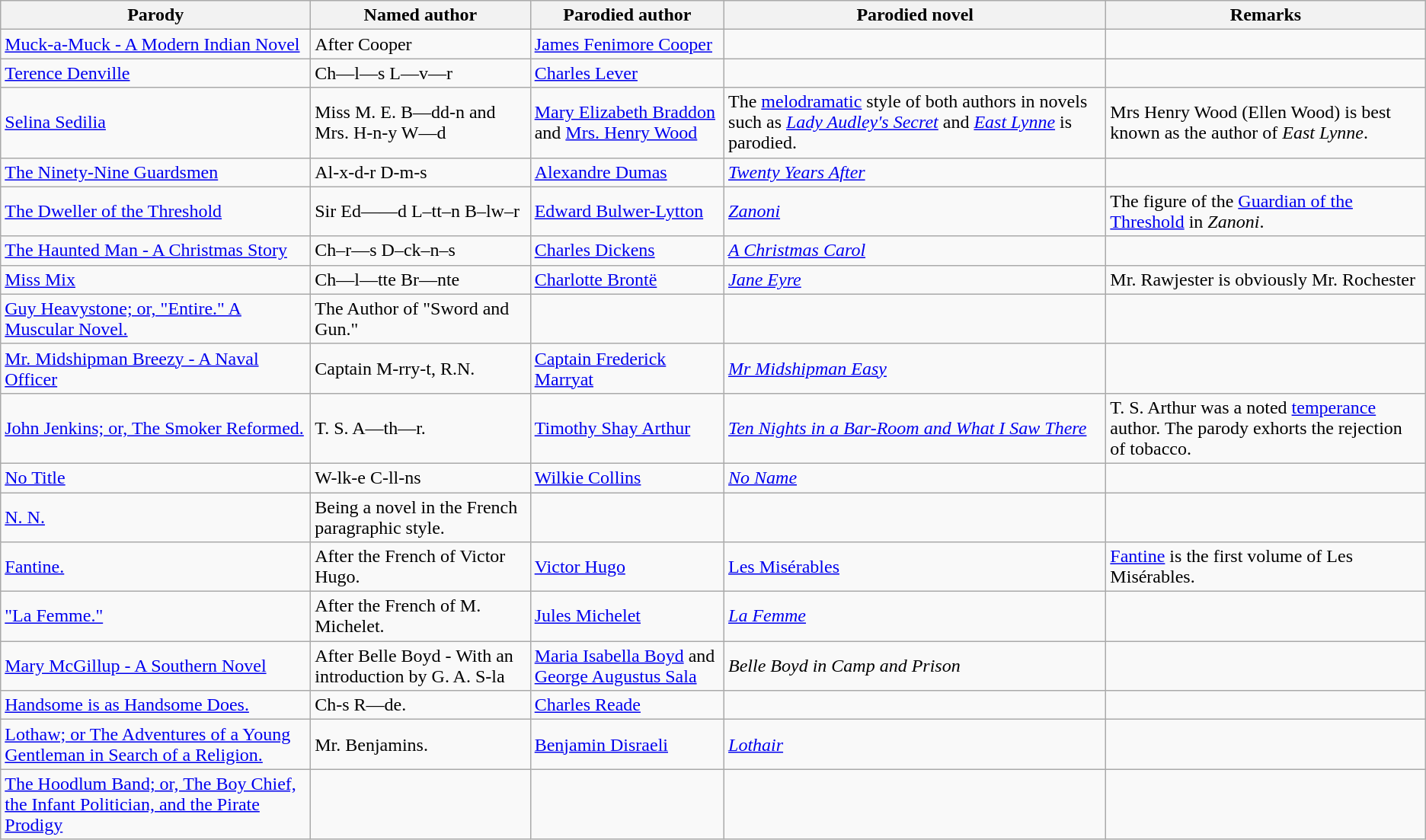<table class="wikitable">
<tr>
<th>Parody</th>
<th>Named author</th>
<th>Parodied author</th>
<th>Parodied novel</th>
<th>Remarks</th>
</tr>
<tr>
<td><a href='#'>Muck-a-Muck - A Modern Indian Novel</a></td>
<td>After Cooper</td>
<td><a href='#'>James Fenimore Cooper</a></td>
<td></td>
<td></td>
</tr>
<tr>
<td><a href='#'>Terence Denville</a></td>
<td>Ch—l—s L—v—r</td>
<td><a href='#'>Charles Lever</a></td>
<td></td>
<td></td>
</tr>
<tr>
<td><a href='#'>Selina Sedilia</a></td>
<td>Miss M. E. B—dd-n and Mrs. H-n-y W—d</td>
<td><a href='#'>Mary Elizabeth Braddon</a> and <a href='#'>Mrs. Henry Wood</a></td>
<td>The <a href='#'>melodramatic</a> style of both authors in novels such as <em><a href='#'>Lady Audley's Secret</a></em> and <em><a href='#'>East Lynne</a></em> is parodied.</td>
<td>Mrs Henry Wood (Ellen Wood) is best known as the author of <em>East Lynne</em>.</td>
</tr>
<tr>
<td><a href='#'>The Ninety-Nine Guardsmen</a></td>
<td>Al-x-d-r D-m-s</td>
<td><a href='#'>Alexandre Dumas</a></td>
<td><em><a href='#'>Twenty Years After</a></em></td>
<td></td>
</tr>
<tr>
<td><a href='#'>The Dweller of the Threshold</a></td>
<td>Sir Ed——d L–tt–n B–lw–r</td>
<td><a href='#'>Edward Bulwer-Lytton</a></td>
<td><em><a href='#'>Zanoni</a></em></td>
<td>The figure of the <a href='#'>Guardian of the Threshold</a> in <em>Zanoni</em>.</td>
</tr>
<tr>
<td><a href='#'>The Haunted Man - A Christmas Story</a></td>
<td>Ch–r—s D–ck–n–s</td>
<td><a href='#'>Charles Dickens</a></td>
<td><em><a href='#'>A Christmas Carol</a></em></td>
<td></td>
</tr>
<tr>
<td><a href='#'>Miss Mix</a></td>
<td>Ch—l—tte Br—nte</td>
<td><a href='#'>Charlotte Brontë</a></td>
<td><em><a href='#'>Jane Eyre</a></em></td>
<td>Mr. Rawjester is obviously Mr. Rochester</td>
</tr>
<tr>
<td><a href='#'>Guy Heavystone; or, "Entire." A Muscular Novel.</a></td>
<td>The Author of "Sword and Gun."</td>
<td></td>
<td></td>
<td></td>
</tr>
<tr>
<td><a href='#'>Mr. Midshipman Breezy - A Naval Officer</a></td>
<td>Captain M-rry-t, R.N.</td>
<td><a href='#'>Captain Frederick Marryat</a></td>
<td><em><a href='#'>Mr Midshipman Easy</a></em></td>
<td></td>
</tr>
<tr>
<td><a href='#'>John Jenkins; or, The Smoker Reformed.</a></td>
<td>T. S. A—th—r.</td>
<td><a href='#'>Timothy Shay Arthur</a></td>
<td><em><a href='#'>Ten Nights in a Bar-Room and What I Saw There</a></em></td>
<td>T. S. Arthur was a noted <a href='#'>temperance</a> author.  The parody exhorts the rejection of tobacco.</td>
</tr>
<tr>
<td><a href='#'>No Title</a></td>
<td>W-lk-e C-ll-ns</td>
<td><a href='#'>Wilkie Collins</a></td>
<td><em><a href='#'>No Name</a></em></td>
<td></td>
</tr>
<tr>
<td><a href='#'>N. N.</a></td>
<td>Being a novel in the French paragraphic style.</td>
<td></td>
<td></td>
<td></td>
</tr>
<tr>
<td><a href='#'>Fantine.</a></td>
<td>After the French of Victor Hugo.</td>
<td><a href='#'>Victor Hugo</a></td>
<td><a href='#'>Les Misérables</a></td>
<td><a href='#'>Fantine</a> is the first volume of Les Misérables.</td>
</tr>
<tr>
<td><a href='#'>"La Femme."</a></td>
<td>After the French of M. Michelet.</td>
<td><a href='#'>Jules Michelet</a></td>
<td><em><a href='#'>La Femme</a></em></td>
<td></td>
</tr>
<tr>
<td><a href='#'>Mary McGillup - A Southern Novel</a></td>
<td>After Belle Boyd - With an introduction by G. A. S-la</td>
<td><a href='#'>Maria Isabella Boyd</a> and <a href='#'>George Augustus Sala</a></td>
<td><em>Belle Boyd in Camp and Prison </em></td>
<td></td>
</tr>
<tr>
<td><a href='#'>Handsome is as Handsome Does.</a></td>
<td>Ch-s R—de.</td>
<td><a href='#'>Charles Reade</a></td>
<td></td>
<td></td>
</tr>
<tr>
<td><a href='#'>Lothaw; or The Adventures of a Young Gentleman in Search of a Religion.</a></td>
<td>Mr. Benjamins.</td>
<td><a href='#'>Benjamin Disraeli</a></td>
<td><em><a href='#'>Lothair</a></em></td>
<td></td>
</tr>
<tr>
<td><a href='#'>The Hoodlum Band; or, The Boy Chief, the Infant Politician, and the Pirate Prodigy</a></td>
<td></td>
<td></td>
<td></td>
<td></td>
</tr>
</table>
